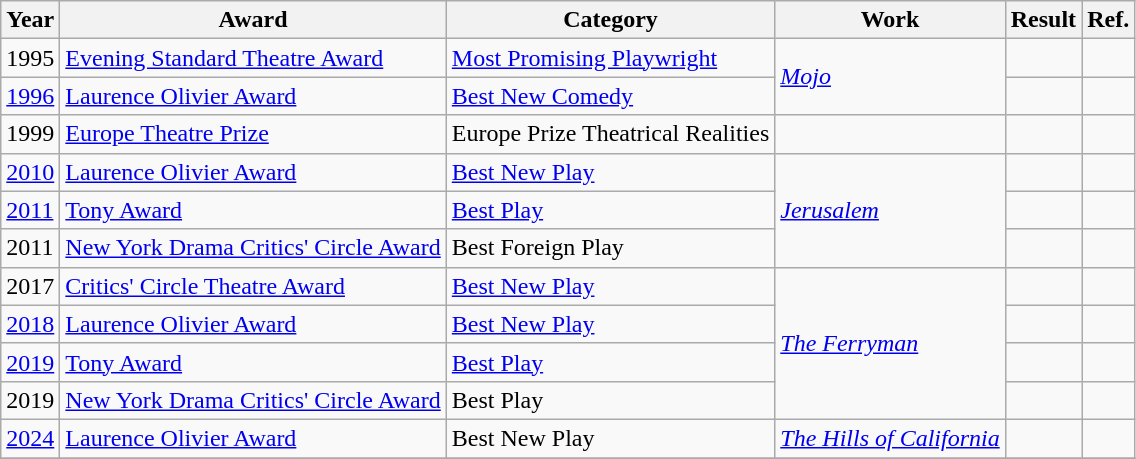<table class="wikitable">
<tr>
<th>Year</th>
<th>Award</th>
<th>Category</th>
<th>Work</th>
<th>Result</th>
<th>Ref.</th>
</tr>
<tr>
<td>1995</td>
<td><a href='#'>Evening Standard Theatre Award</a></td>
<td><a href='#'>Most Promising Playwright</a></td>
<td rowspan="2"><em><a href='#'>Mojo</a></em></td>
<td></td>
<td></td>
</tr>
<tr>
<td><a href='#'>1996</a></td>
<td><a href='#'>Laurence Olivier Award</a></td>
<td><a href='#'>Best New Comedy</a></td>
<td></td>
<td></td>
</tr>
<tr>
<td>1999</td>
<td><a href='#'>Europe Theatre Prize</a></td>
<td>Europe Prize Theatrical Realities</td>
<td></td>
<td></td>
<td></td>
</tr>
<tr>
<td><a href='#'>2010</a></td>
<td><a href='#'>Laurence Olivier Award</a></td>
<td><a href='#'>Best New Play</a></td>
<td rowspan=3><em><a href='#'>Jerusalem</a></em></td>
<td></td>
<td></td>
</tr>
<tr>
<td><a href='#'>2011</a></td>
<td><a href='#'>Tony Award</a></td>
<td><a href='#'>Best Play</a></td>
<td></td>
<td></td>
</tr>
<tr>
<td>2011</td>
<td><a href='#'>New York Drama Critics' Circle Award</a></td>
<td>Best Foreign Play</td>
<td></td>
<td></td>
</tr>
<tr>
<td>2017</td>
<td><a href='#'>Critics' Circle Theatre Award</a></td>
<td><a href='#'>Best New Play</a></td>
<td rowspan=4><em><a href='#'>The Ferryman</a></em></td>
<td></td>
<td></td>
</tr>
<tr>
<td><a href='#'>2018</a></td>
<td><a href='#'>Laurence Olivier Award</a></td>
<td><a href='#'>Best New Play</a></td>
<td></td>
<td></td>
</tr>
<tr>
<td><a href='#'>2019</a></td>
<td><a href='#'>Tony Award</a></td>
<td><a href='#'>Best Play</a></td>
<td></td>
<td></td>
</tr>
<tr>
<td>2019</td>
<td><a href='#'>New York Drama Critics' Circle Award</a></td>
<td>Best Play</td>
<td></td>
<td></td>
</tr>
<tr>
<td><a href='#'>2024</a></td>
<td><a href='#'>Laurence Olivier Award</a></td>
<td>Best New Play</td>
<td><em><a href='#'>The Hills of California</a></em></td>
<td></td>
<td></td>
</tr>
<tr>
</tr>
</table>
